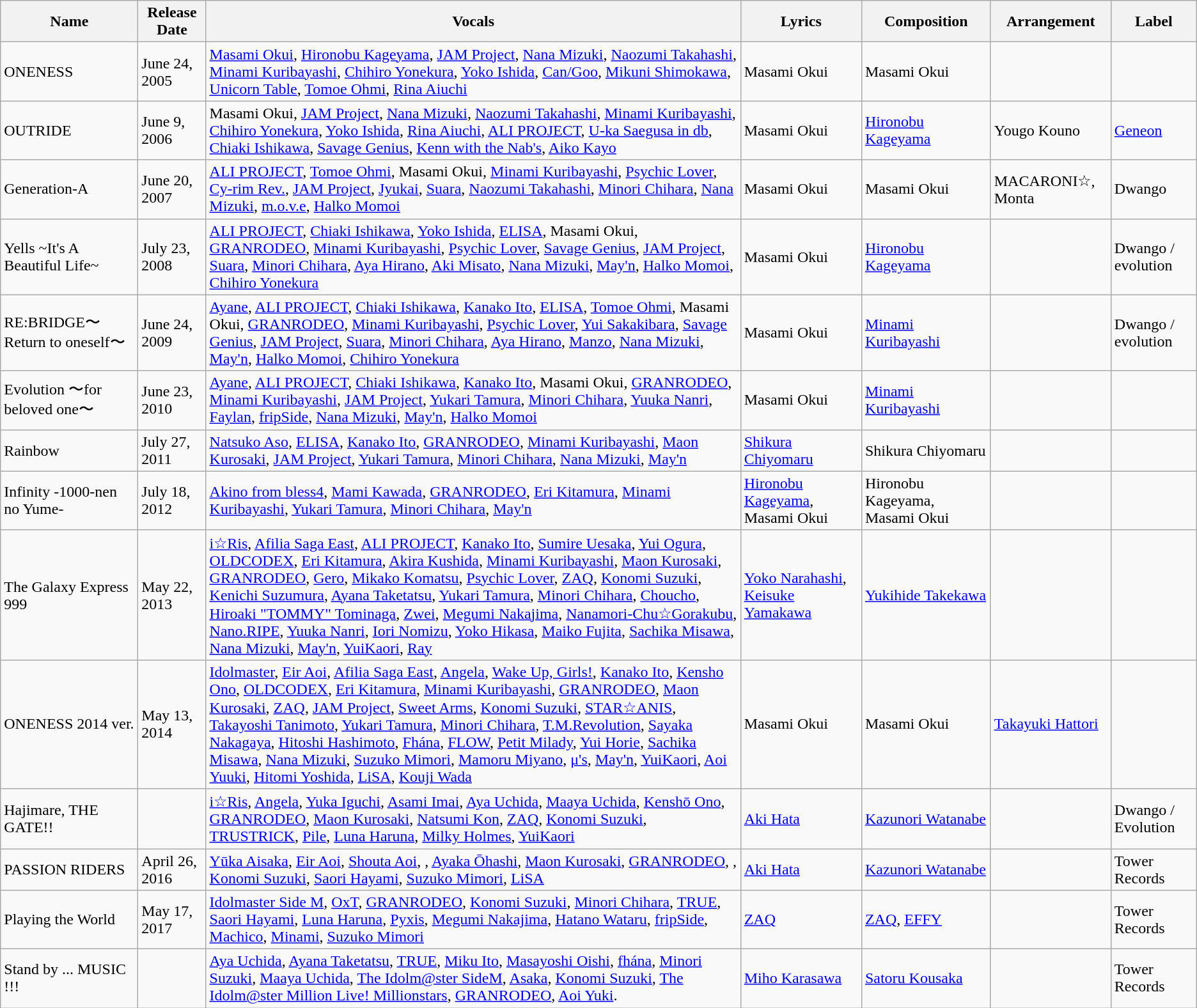<table class="wikitable sortable">
<tr>
<th>Name</th>
<th>Release Date</th>
<th width="550">Vocals</th>
<th>Lyrics</th>
<th>Composition</th>
<th>Arrangement</th>
<th>Label</th>
</tr>
<tr>
<td>ONENESS</td>
<td>June 24, 2005</td>
<td><a href='#'>Masami Okui</a>, <a href='#'>Hironobu Kageyama</a>, <a href='#'>JAM Project</a>, <a href='#'>Nana Mizuki</a>, <a href='#'>Naozumi Takahashi</a>, <a href='#'>Minami Kuribayashi</a>, <a href='#'>Chihiro Yonekura</a>, <a href='#'>Yoko Ishida</a>, <a href='#'>Can/Goo</a>, <a href='#'>Mikuni Shimokawa</a>, <a href='#'>Unicorn Table</a>, <a href='#'>Tomoe Ohmi</a>, <a href='#'>Rina Aiuchi</a></td>
<td>Masami Okui</td>
<td>Masami Okui</td>
<td></td>
<td></td>
</tr>
<tr>
<td>OUTRIDE</td>
<td>June 9, 2006</td>
<td>Masami Okui, <a href='#'>JAM Project</a>, <a href='#'>Nana Mizuki</a>, <a href='#'>Naozumi Takahashi</a>, <a href='#'>Minami Kuribayashi</a>, <a href='#'>Chihiro Yonekura</a>, <a href='#'>Yoko Ishida</a>, <a href='#'>Rina Aiuchi</a>, <a href='#'>ALI PROJECT</a>, <a href='#'>U-ka Saegusa in db</a>, <a href='#'>Chiaki Ishikawa</a>, <a href='#'>Savage Genius</a>, <a href='#'>Kenn with the Nab's</a>, <a href='#'>Aiko Kayo</a></td>
<td>Masami Okui</td>
<td><a href='#'>Hironobu Kageyama</a></td>
<td>Yougo Kouno</td>
<td><a href='#'>Geneon</a></td>
</tr>
<tr>
<td>Generation-A</td>
<td>June 20, 2007</td>
<td><a href='#'>ALI PROJECT</a>, <a href='#'>Tomoe Ohmi</a>, Masami Okui, <a href='#'>Minami Kuribayashi</a>, <a href='#'>Psychic Lover</a>, <a href='#'>Cy-rim Rev.</a>, <a href='#'>JAM Project</a>, <a href='#'>Jyukai</a>, <a href='#'>Suara</a>, <a href='#'>Naozumi Takahashi</a>, <a href='#'>Minori Chihara</a>, <a href='#'>Nana Mizuki</a>, <a href='#'>m.o.v.e</a>, <a href='#'>Halko Momoi</a></td>
<td>Masami Okui</td>
<td>Masami Okui</td>
<td>MACARONI☆, Monta</td>
<td>Dwango</td>
</tr>
<tr>
<td>Yells ~It's A Beautiful Life~</td>
<td>July 23, 2008</td>
<td><a href='#'>ALI PROJECT</a>, <a href='#'>Chiaki Ishikawa</a>, <a href='#'>Yoko Ishida</a>, <a href='#'>ELISA</a>, Masami Okui, <a href='#'>GRANRODEO</a>, <a href='#'>Minami Kuribayashi</a>, <a href='#'>Psychic Lover</a>, <a href='#'>Savage Genius</a>, <a href='#'>JAM Project</a>, <a href='#'>Suara</a>, <a href='#'>Minori Chihara</a>, <a href='#'>Aya Hirano</a>, <a href='#'>Aki Misato</a>, <a href='#'>Nana Mizuki</a>, <a href='#'>May'n</a>, <a href='#'>Halko Momoi</a>, <a href='#'>Chihiro Yonekura</a></td>
<td>Masami Okui</td>
<td><a href='#'>Hironobu Kageyama</a></td>
<td></td>
<td>Dwango / evolution</td>
</tr>
<tr>
<td>RE:BRIDGE〜Return to oneself〜</td>
<td>June 24, 2009</td>
<td><a href='#'>Ayane</a>, <a href='#'>ALI PROJECT</a>, <a href='#'>Chiaki Ishikawa</a>, <a href='#'>Kanako Ito</a>, <a href='#'>ELISA</a>, <a href='#'>Tomoe Ohmi</a>, Masami Okui, <a href='#'>GRANRODEO</a>, <a href='#'>Minami Kuribayashi</a>, <a href='#'>Psychic Lover</a>, <a href='#'>Yui Sakakibara</a>, <a href='#'>Savage Genius</a>, <a href='#'>JAM Project</a>, <a href='#'>Suara</a>, <a href='#'>Minori Chihara</a>, <a href='#'>Aya Hirano</a>, <a href='#'>Manzo</a>, <a href='#'>Nana Mizuki</a>, <a href='#'>May'n</a>, <a href='#'>Halko Momoi</a>, <a href='#'>Chihiro Yonekura</a></td>
<td>Masami Okui</td>
<td><a href='#'>Minami Kuribayashi</a></td>
<td></td>
<td>Dwango / evolution</td>
</tr>
<tr>
<td>Evolution 〜for beloved one〜</td>
<td>June 23, 2010</td>
<td><a href='#'>Ayane</a>, <a href='#'>ALI PROJECT</a>, <a href='#'>Chiaki Ishikawa</a>, <a href='#'>Kanako Ito</a>, Masami Okui, <a href='#'>GRANRODEO</a>, <a href='#'>Minami Kuribayashi</a>, <a href='#'>JAM Project</a>, <a href='#'>Yukari Tamura</a>, <a href='#'>Minori Chihara</a>, <a href='#'>Yuuka Nanri</a>, <a href='#'>Faylan</a>, <a href='#'>fripSide</a>, <a href='#'>Nana Mizuki</a>, <a href='#'>May'n</a>, <a href='#'>Halko Momoi</a></td>
<td>Masami Okui</td>
<td><a href='#'>Minami Kuribayashi</a></td>
<td></td>
<td></td>
</tr>
<tr>
<td>Rainbow</td>
<td>July 27, 2011</td>
<td><a href='#'>Natsuko Aso</a>, <a href='#'>ELISA</a>, <a href='#'>Kanako Ito</a>, <a href='#'>GRANRODEO</a>, <a href='#'>Minami Kuribayashi</a>, <a href='#'>Maon Kurosaki</a>, <a href='#'>JAM Project</a>, <a href='#'>Yukari Tamura</a>, <a href='#'>Minori Chihara</a>, <a href='#'>Nana Mizuki</a>, <a href='#'>May'n</a></td>
<td><a href='#'>Shikura Chiyomaru</a></td>
<td>Shikura Chiyomaru</td>
<td></td>
<td></td>
</tr>
<tr>
<td>Infinity -1000-nen no Yume-</td>
<td>July 18, 2012</td>
<td><a href='#'>Akino from bless4</a>, <a href='#'>Mami Kawada</a>, <a href='#'>GRANRODEO</a>, <a href='#'>Eri Kitamura</a>, <a href='#'>Minami Kuribayashi</a>, <a href='#'>Yukari Tamura</a>, <a href='#'>Minori Chihara</a>, <a href='#'>May'n</a></td>
<td><a href='#'>Hironobu Kageyama</a>, Masami Okui</td>
<td>Hironobu Kageyama, Masami Okui</td>
<td></td>
<td></td>
</tr>
<tr>
<td>The Galaxy Express 999</td>
<td>May 22, 2013</td>
<td><a href='#'>i☆Ris</a>, <a href='#'>Afilia Saga East</a>, <a href='#'>ALI PROJECT</a>, <a href='#'>Kanako Ito</a>, <a href='#'>Sumire Uesaka</a>, <a href='#'>Yui Ogura</a>, <a href='#'>OLDCODEX</a>, <a href='#'>Eri Kitamura</a>, <a href='#'>Akira Kushida</a>, <a href='#'>Minami Kuribayashi</a>, <a href='#'>Maon Kurosaki</a>, <a href='#'>GRANRODEO</a>, <a href='#'>Gero</a>, <a href='#'>Mikako Komatsu</a>, <a href='#'>Psychic Lover</a>, <a href='#'>ZAQ</a>, <a href='#'>Konomi Suzuki</a>, <a href='#'>Kenichi Suzumura</a>, <a href='#'>Ayana Taketatsu</a>, <a href='#'>Yukari Tamura</a>, <a href='#'>Minori Chihara</a>, <a href='#'>Choucho</a>, <a href='#'>Hiroaki "TOMMY" Tominaga</a>, <a href='#'>Zwei</a>, <a href='#'>Megumi Nakajima</a>, <a href='#'>Nanamori-Chu☆Gorakubu</a>, <a href='#'>Nano.RIPE</a>, <a href='#'>Yuuka Nanri</a>, <a href='#'>Iori Nomizu</a>, <a href='#'>Yoko Hikasa</a>, <a href='#'>Maiko Fujita</a>, <a href='#'>Sachika Misawa</a>, <a href='#'>Nana Mizuki</a>, <a href='#'>May'n</a>, <a href='#'>YuiKaori</a>, <a href='#'>Ray</a></td>
<td><a href='#'>Yoko Narahashi</a>, <a href='#'>Keisuke Yamakawa</a></td>
<td><a href='#'>Yukihide Takekawa</a></td>
<td></td>
<td></td>
</tr>
<tr>
<td>ONENESS 2014 ver.</td>
<td>May 13, 2014</td>
<td><a href='#'>Idolmaster</a>, <a href='#'>Eir Aoi</a>, <a href='#'>Afilia Saga East</a>, <a href='#'>Angela</a>, <a href='#'>Wake Up, Girls!</a>, <a href='#'>Kanako Ito</a>, <a href='#'>Kensho Ono</a>, <a href='#'>OLDCODEX</a>, <a href='#'>Eri Kitamura</a>, <a href='#'>Minami Kuribayashi</a>, <a href='#'>GRANRODEO</a>, <a href='#'>Maon Kurosaki</a>, <a href='#'>ZAQ</a>, <a href='#'>JAM Project</a>, <a href='#'>Sweet Arms</a>, <a href='#'>Konomi Suzuki</a>, <a href='#'>STAR☆ANIS</a>, <a href='#'>Takayoshi Tanimoto</a>, <a href='#'>Yukari Tamura</a>, <a href='#'>Minori Chihara</a>, <a href='#'>T.M.Revolution</a>, <a href='#'>Sayaka Nakagaya</a>, <a href='#'>Hitoshi Hashimoto</a>, <a href='#'>Fhána</a>, <a href='#'>FLOW</a>, <a href='#'>Petit Milady</a>, <a href='#'>Yui Horie</a>, <a href='#'>Sachika Misawa</a>, <a href='#'>Nana Mizuki</a>, <a href='#'>Suzuko Mimori</a>, <a href='#'>Mamoru Miyano</a>, <a href='#'>μ's</a>, <a href='#'>May'n</a>, <a href='#'>YuiKaori</a>, <a href='#'>Aoi Yuuki</a>, <a href='#'>Hitomi Yoshida</a>, <a href='#'>LiSA</a>, <a href='#'>Kouji Wada</a></td>
<td>Masami Okui</td>
<td>Masami Okui</td>
<td><a href='#'>Takayuki Hattori</a></td>
<td></td>
</tr>
<tr>
<td>Hajimare, THE GATE!!</td>
<td></td>
<td><a href='#'>i☆Ris</a>, <a href='#'>Angela</a>, <a href='#'>Yuka Iguchi</a>, <a href='#'>Asami Imai</a>, <a href='#'>Aya Uchida</a>, <a href='#'>Maaya Uchida</a>, <a href='#'>Kenshō Ono</a>, <a href='#'>GRANRODEO</a>, <a href='#'>Maon Kurosaki</a>, <a href='#'>Natsumi Kon</a>, <a href='#'>ZAQ</a>, <a href='#'>Konomi Suzuki</a>, <a href='#'>TRUSTRICK</a>, <a href='#'>Pile</a>, <a href='#'>Luna Haruna</a>, <a href='#'>Milky Holmes</a>, <a href='#'>YuiKaori</a></td>
<td><a href='#'>Aki Hata</a></td>
<td><a href='#'>Kazunori Watanabe</a></td>
<td></td>
<td>Dwango / Evolution</td>
</tr>
<tr>
<td>PASSION RIDERS</td>
<td>April 26, 2016</td>
<td><a href='#'>Yūka Aisaka</a>, <a href='#'>Eir Aoi</a>, <a href='#'>Shouta Aoi</a>, , <a href='#'>Ayaka Ōhashi</a>, <a href='#'>Maon Kurosaki</a>, <a href='#'>GRANRODEO</a>, , <a href='#'>Konomi Suzuki</a>, <a href='#'>Saori Hayami</a>, <a href='#'>Suzuko Mimori</a>, <a href='#'>LiSA</a></td>
<td><a href='#'>Aki Hata</a></td>
<td><a href='#'>Kazunori Watanabe</a></td>
<td></td>
<td>Tower Records</td>
</tr>
<tr>
<td>Playing the World</td>
<td>May 17, 2017</td>
<td><a href='#'>Idolmaster Side M</a>, <a href='#'>OxT</a>, <a href='#'>GRANRODEO</a>, <a href='#'>Konomi Suzuki</a>, <a href='#'>Minori Chihara</a>, <a href='#'>TRUE</a>, <a href='#'>Saori Hayami</a>, <a href='#'>Luna Haruna</a>, <a href='#'>Pyxis</a>, <a href='#'>Megumi Nakajima</a>, <a href='#'>Hatano Wataru</a>, <a href='#'>fripSide</a>, <a href='#'>Machico</a>, <a href='#'>Minami</a>, <a href='#'>Suzuko Mimori</a></td>
<td><a href='#'>ZAQ</a></td>
<td><a href='#'>ZAQ</a>, <a href='#'>EFFY</a></td>
<td></td>
<td>Tower Records</td>
</tr>
<tr>
<td>Stand by ... MUSIC !!!</td>
<td></td>
<td><a href='#'>Aya Uchida</a>, <a href='#'>Ayana Taketatsu</a>, <a href='#'>TRUE</a>, <a href='#'>Miku Ito</a>, <a href='#'>Masayoshi Oishi</a>, <a href='#'>fhána</a>, <a href='#'>Minori Suzuki</a>, <a href='#'>Maaya Uchida</a>, <a href='#'>The Idolm@ster SideM</a>, <a href='#'>Asaka</a>, <a href='#'>Konomi Suzuki</a>, <a href='#'>The Idolm@ster Million Live! Millionstars</a>, <a href='#'>GRANRODEO</a>, <a href='#'>Aoi Yuki</a>.</td>
<td><a href='#'>Miho Karasawa</a></td>
<td><a href='#'>Satoru Kousaka</a></td>
<td></td>
<td>Tower Records</td>
</tr>
</table>
